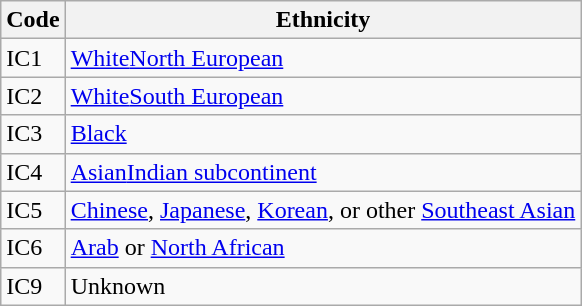<table class="wikitable" style="border: 1px solid darkgray;">
<tr>
<th>Code</th>
<th>Ethnicity</th>
</tr>
<tr>
<td>IC1</td>
<td><a href='#'>White</a><a href='#'>North European</a></td>
</tr>
<tr>
<td>IC2</td>
<td><a href='#'>White</a><a href='#'>South European</a></td>
</tr>
<tr>
<td>IC3</td>
<td><a href='#'>Black</a></td>
</tr>
<tr>
<td>IC4</td>
<td><a href='#'>Asian</a><a href='#'>Indian subcontinent</a></td>
</tr>
<tr>
<td>IC5</td>
<td><a href='#'>Chinese</a>, <a href='#'>Japanese</a>, <a href='#'>Korean</a>, or other <a href='#'>Southeast Asian</a></td>
</tr>
<tr>
<td>IC6</td>
<td><a href='#'>Arab</a> or <a href='#'>North African</a></td>
</tr>
<tr>
<td>IC9</td>
<td>Unknown</td>
</tr>
</table>
